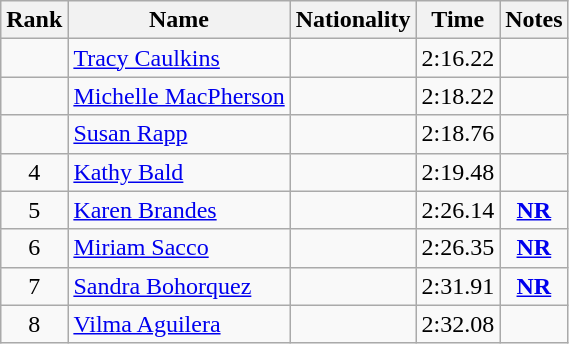<table class="wikitable sortable" style="text-align:center">
<tr>
<th>Rank</th>
<th>Name</th>
<th>Nationality</th>
<th>Time</th>
<th>Notes</th>
</tr>
<tr>
<td></td>
<td align=left><a href='#'>Tracy Caulkins</a></td>
<td align=left></td>
<td>2:16.22</td>
<td></td>
</tr>
<tr>
<td></td>
<td align=left><a href='#'>Michelle MacPherson</a></td>
<td align=left></td>
<td>2:18.22</td>
<td></td>
</tr>
<tr>
<td></td>
<td align=left><a href='#'>Susan Rapp</a></td>
<td align=left></td>
<td>2:18.76</td>
<td></td>
</tr>
<tr>
<td>4</td>
<td align=left><a href='#'>Kathy Bald</a></td>
<td align=left></td>
<td>2:19.48</td>
<td></td>
</tr>
<tr>
<td>5</td>
<td align=left><a href='#'>Karen Brandes</a></td>
<td align=left></td>
<td>2:26.14</td>
<td><strong><a href='#'>NR</a></strong></td>
</tr>
<tr>
<td>6</td>
<td align=left><a href='#'>Miriam Sacco</a></td>
<td align=left></td>
<td>2:26.35</td>
<td><strong><a href='#'>NR</a></strong></td>
</tr>
<tr>
<td>7</td>
<td align=left><a href='#'>Sandra Bohorquez</a></td>
<td align=left></td>
<td>2:31.91</td>
<td><strong><a href='#'>NR</a></strong></td>
</tr>
<tr>
<td>8</td>
<td align=left><a href='#'>Vilma Aguilera</a></td>
<td align=left></td>
<td>2:32.08</td>
<td></td>
</tr>
</table>
